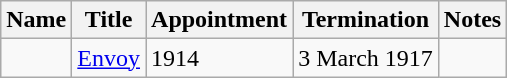<table class="wikitable">
<tr valign="middle">
<th>Name</th>
<th>Title</th>
<th>Appointment</th>
<th>Termination</th>
<th>Notes</th>
</tr>
<tr>
<td></td>
<td><a href='#'>Envoy</a></td>
<td>1914</td>
<td>3 March 1917</td>
<td></td>
</tr>
</table>
